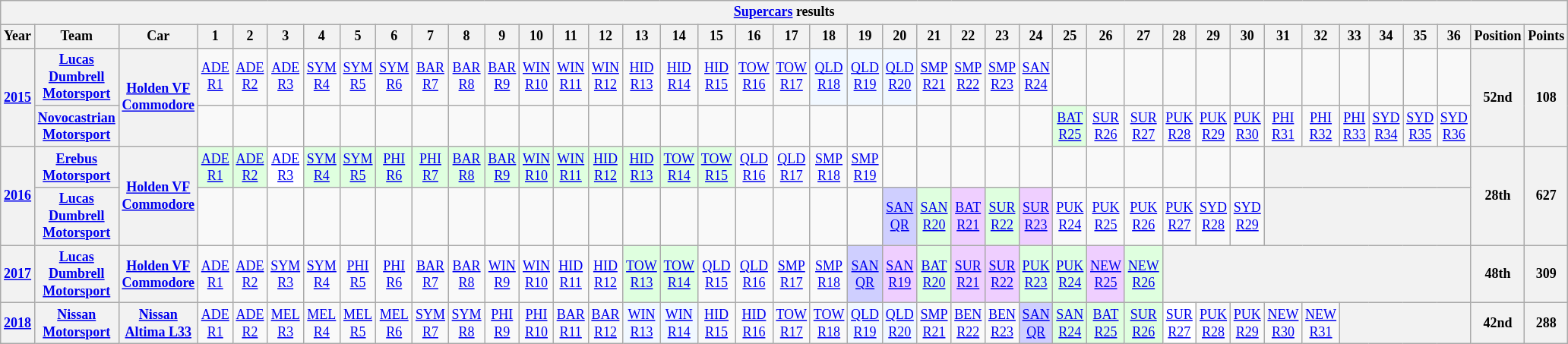<table class="wikitable" style="text-align:center; font-size:75%">
<tr>
<th colspan=45><a href='#'>Supercars</a> results</th>
</tr>
<tr>
<th>Year</th>
<th>Team</th>
<th>Car</th>
<th>1</th>
<th>2</th>
<th>3</th>
<th>4</th>
<th>5</th>
<th>6</th>
<th>7</th>
<th>8</th>
<th>9</th>
<th>10</th>
<th>11</th>
<th>12</th>
<th>13</th>
<th>14</th>
<th>15</th>
<th>16</th>
<th>17</th>
<th>18</th>
<th>19</th>
<th>20</th>
<th>21</th>
<th>22</th>
<th>23</th>
<th>24</th>
<th>25</th>
<th>26</th>
<th>27</th>
<th>28</th>
<th>29</th>
<th>30</th>
<th>31</th>
<th>32</th>
<th>33</th>
<th>34</th>
<th>35</th>
<th>36</th>
<th>Position</th>
<th>Points</th>
</tr>
<tr>
<th rowspan=2><a href='#'>2015</a></th>
<th><a href='#'>Lucas Dumbrell Motorsport</a></th>
<th rowspan=2><a href='#'>Holden VF Commodore</a></th>
<td><a href='#'>ADE<br>R1</a></td>
<td><a href='#'>ADE<br>R2</a></td>
<td><a href='#'>ADE<br>R3</a></td>
<td><a href='#'>SYM<br>R4</a></td>
<td><a href='#'>SYM<br>R5</a></td>
<td><a href='#'>SYM<br>R6</a></td>
<td><a href='#'>BAR<br>R7</a></td>
<td><a href='#'>BAR<br>R8</a></td>
<td><a href='#'>BAR<br>R9</a></td>
<td><a href='#'>WIN<br>R10</a></td>
<td><a href='#'>WIN<br>R11</a></td>
<td><a href='#'>WIN<br>R12</a></td>
<td><a href='#'>HID<br>R13</a></td>
<td><a href='#'>HID<br>R14</a></td>
<td><a href='#'>HID<br>R15</a></td>
<td><a href='#'>TOW<br>R16</a></td>
<td><a href='#'>TOW<br>R17</a></td>
<td style="background:#F1F8FF;"><a href='#'>QLD<br>R18</a><br></td>
<td style="background:#F1F8FF;"><a href='#'>QLD<br>R19</a><br></td>
<td style="background:#F1F8FF;"><a href='#'>QLD<br>R20</a><br></td>
<td><a href='#'>SMP<br>R21</a></td>
<td><a href='#'>SMP<br>R22</a></td>
<td><a href='#'>SMP<br>R23</a></td>
<td><a href='#'>SAN<br>R24</a></td>
<td></td>
<td></td>
<td></td>
<td></td>
<td></td>
<td></td>
<td></td>
<td></td>
<td></td>
<td></td>
<td></td>
<td></td>
<th rowspan=2>52nd</th>
<th rowspan=2>108</th>
</tr>
<tr>
<th><a href='#'>Novocastrian Motorsport</a></th>
<td></td>
<td></td>
<td></td>
<td></td>
<td></td>
<td></td>
<td></td>
<td></td>
<td></td>
<td></td>
<td></td>
<td></td>
<td></td>
<td></td>
<td></td>
<td></td>
<td></td>
<td></td>
<td></td>
<td></td>
<td></td>
<td></td>
<td></td>
<td></td>
<td style="background:#DFFFDF;"><a href='#'>BAT<br>R25</a><br></td>
<td><a href='#'>SUR<br>R26</a></td>
<td><a href='#'>SUR<br>R27</a></td>
<td><a href='#'>PUK<br>R28</a></td>
<td><a href='#'>PUK<br>R29</a></td>
<td><a href='#'>PUK<br>R30</a></td>
<td><a href='#'>PHI<br>R31</a></td>
<td><a href='#'>PHI<br>R32</a></td>
<td><a href='#'>PHI<br>R33</a></td>
<td><a href='#'>SYD<br>R34</a></td>
<td><a href='#'>SYD<br>R35</a></td>
<td><a href='#'>SYD<br>R36</a></td>
</tr>
<tr>
<th rowspan=2><a href='#'>2016</a></th>
<th><a href='#'>Erebus Motorsport</a></th>
<th rowspan=2><a href='#'>Holden VF Commodore</a></th>
<td style="background:#DFFFDF;"><a href='#'>ADE<br>R1</a><br></td>
<td style="background:#DFFFDF;"><a href='#'>ADE<br>R2</a><br></td>
<td style="background:#FFFFFF;"><a href='#'>ADE<br>R3</a><br></td>
<td style="background:#DFFFDF;"><a href='#'>SYM<br>R4</a><br></td>
<td style="background:#DFFFDF;"><a href='#'>SYM<br>R5</a><br></td>
<td style="background:#DFFFDF;"><a href='#'>PHI<br>R6</a><br></td>
<td style="background:#DFFFDF;"><a href='#'>PHI<br>R7</a><br></td>
<td style="background:#DFFFDF;"><a href='#'>BAR<br>R8</a><br></td>
<td style="background:#DFFFDF;"><a href='#'>BAR<br>R9</a><br></td>
<td style="background:#DFFFDF;"><a href='#'>WIN<br>R10</a><br></td>
<td style="background:#DFFFDF;"><a href='#'>WIN<br>R11</a><br></td>
<td style="background:#DFFFDF;"><a href='#'>HID<br>R12</a><br></td>
<td style="background:#DFFFDF;"><a href='#'>HID<br>R13</a><br></td>
<td style="background:#DFFFDF;"><a href='#'>TOW<br>R14</a><br></td>
<td style="background:#DFFFDF;"><a href='#'>TOW<br>R15</a><br></td>
<td><a href='#'>QLD<br>R16</a></td>
<td><a href='#'>QLD<br>R17</a></td>
<td><a href='#'>SMP<br>R18</a></td>
<td><a href='#'>SMP<br>R19</a></td>
<td></td>
<td></td>
<td></td>
<td></td>
<td></td>
<td></td>
<td></td>
<td></td>
<td></td>
<td></td>
<td></td>
<th colspan=6></th>
<th rowspan=2>28th</th>
<th rowspan=2>627</th>
</tr>
<tr>
<th><a href='#'>Lucas Dumbrell Motorsport</a></th>
<td></td>
<td></td>
<td></td>
<td></td>
<td></td>
<td></td>
<td></td>
<td></td>
<td></td>
<td></td>
<td></td>
<td></td>
<td></td>
<td></td>
<td></td>
<td></td>
<td></td>
<td></td>
<td></td>
<td style="background:#cfcfff;"><a href='#'>SAN<br>QR</a><br></td>
<td style="background:#DFFFDF;"><a href='#'>SAN<br>R20</a><br></td>
<td style="background:#EFCFFF;"><a href='#'>BAT<br>R21</a><br></td>
<td style="background:#DFFFDF;"><a href='#'>SUR<br>R22</a><br></td>
<td style="background:#EFCFFF;"><a href='#'>SUR<br>R23</a><br></td>
<td><a href='#'>PUK<br>R24</a></td>
<td><a href='#'>PUK<br>R25</a></td>
<td><a href='#'>PUK<br>R26</a></td>
<td><a href='#'>PUK<br>R27</a></td>
<td><a href='#'>SYD<br>R28</a></td>
<td><a href='#'>SYD<br>R29</a></td>
<th colspan=6></th>
</tr>
<tr>
<th><a href='#'>2017</a></th>
<th><a href='#'>Lucas Dumbrell Motorsport</a></th>
<th><a href='#'>Holden VF Commodore</a></th>
<td><a href='#'>ADE<br>R1</a></td>
<td><a href='#'>ADE<br>R2</a></td>
<td><a href='#'>SYM<br>R3</a></td>
<td><a href='#'>SYM<br>R4</a></td>
<td><a href='#'>PHI<br>R5</a></td>
<td><a href='#'>PHI<br>R6</a></td>
<td><a href='#'>BAR<br>R7</a></td>
<td><a href='#'>BAR<br>R8</a></td>
<td><a href='#'>WIN<br>R9</a></td>
<td><a href='#'>WIN<br>R10</a></td>
<td><a href='#'>HID<br>R11</a></td>
<td><a href='#'>HID<br>R12</a></td>
<td style="background:#DFFFDF;"><a href='#'>TOW<br>R13</a><br></td>
<td style="background:#DFFFDF;"><a href='#'>TOW<br>R14</a><br></td>
<td><a href='#'>QLD<br>R15</a></td>
<td><a href='#'>QLD<br>R16</a></td>
<td><a href='#'>SMP<br>R17</a></td>
<td><a href='#'>SMP<br>R18</a></td>
<td style="background:#CFCFFF;"><a href='#'>SAN<br>QR</a><br></td>
<td style="background:#EFCFFF;"><a href='#'>SAN<br>R19</a><br></td>
<td style="background:#DFFFDF;"><a href='#'>BAT<br>R20</a><br></td>
<td style="background:#EFCFFF;"><a href='#'>SUR<br>R21</a><br></td>
<td style="background:#EFCFFF;"><a href='#'>SUR<br>R22</a><br></td>
<td style="background:#DFFFDF;"><a href='#'>PUK<br>R23</a><br></td>
<td style="background:#DFFFDF;"><a href='#'>PUK<br>R24</a><br></td>
<td style="background:#EFCFFF;"><a href='#'>NEW<br>R25</a><br></td>
<td style="background:#DFFFDF;"><a href='#'>NEW<br>R26</a><br></td>
<th colspan=9></th>
<th>48th</th>
<th>309</th>
</tr>
<tr>
<th><a href='#'>2018</a></th>
<th><a href='#'>Nissan Motorsport</a></th>
<th><a href='#'>Nissan Altima L33</a></th>
<td><a href='#'>ADE<br>R1</a></td>
<td><a href='#'>ADE<br>R2</a></td>
<td><a href='#'>MEL<br>R3</a></td>
<td><a href='#'>MEL<br>R4</a></td>
<td><a href='#'>MEL<br>R5</a></td>
<td><a href='#'>MEL<br>R6</a></td>
<td><a href='#'>SYM<br>R7</a></td>
<td><a href='#'>SYM<br>R8</a></td>
<td><a href='#'>PHI<br>R9</a></td>
<td><a href='#'>PHI<br>R10</a></td>
<td><a href='#'>BAR<br>R11</a></td>
<td><a href='#'>BAR<br>R12</a></td>
<td style="background:#F1F8FF;"><a href='#'>WIN<br>R13</a><br></td>
<td style="background:#F1F8FF;"><a href='#'>WIN<br>R14</a><br></td>
<td><a href='#'>HID<br>R15</a></td>
<td><a href='#'>HID<br>R16</a></td>
<td><a href='#'>TOW<br>R17</a></td>
<td><a href='#'>TOW<br>R18</a></td>
<td style="background:#F1F8FF;"><a href='#'>QLD<br>R19</a><br></td>
<td style="background:#F1F8FF;"><a href='#'>QLD<br>R20</a><br></td>
<td><a href='#'>SMP<br>R21</a></td>
<td><a href='#'>BEN<br>R22</a></td>
<td><a href='#'>BEN<br>R23</a></td>
<td style="background:#CFCFFF;"><a href='#'>SAN<br>QR</a><br></td>
<td style="background:#DFFFDF;"><a href='#'>SAN<br>R24</a><br></td>
<td style="background:#DFFFDF;"><a href='#'>BAT<br>R25</a><br></td>
<td style="background:#DFFFDF;"><a href='#'>SUR<br>R26</a><br></td>
<td style="background:#FFFFFF;"><a href='#'>SUR<br>R27</a><br></td>
<td><a href='#'>PUK<br>R28</a></td>
<td><a href='#'>PUK<br>R29</a></td>
<td><a href='#'>NEW<br>R30</a></td>
<td><a href='#'>NEW<br>R31</a></td>
<th colspan=4></th>
<th>42nd</th>
<th>288</th>
</tr>
</table>
